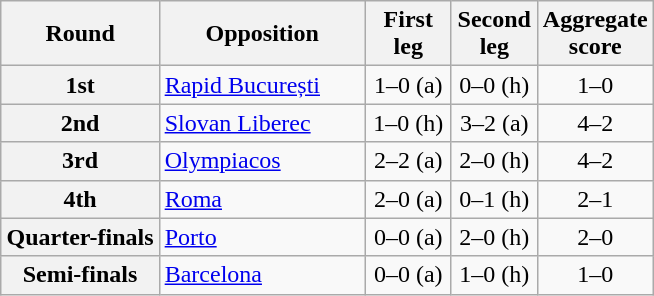<table class="wikitable plainrowheaders" style="text-align:center;margin-left:1em;float:right">
<tr>
<th scope=col>Round</th>
<th scope=col width="130">Opposition</th>
<th scope=col width="50">First leg</th>
<th scope=col width="50">Second leg</th>
<th scope=col width="50">Aggregate score</th>
</tr>
<tr>
<th scope=row>1st</th>
<td align="left"> <a href='#'>Rapid București</a></td>
<td>1–0 (a)</td>
<td>0–0 (h)</td>
<td>1–0</td>
</tr>
<tr>
<th scope=row>2nd</th>
<td align="left"> <a href='#'>Slovan Liberec</a></td>
<td>1–0 (h)</td>
<td>3–2 (a)</td>
<td>4–2</td>
</tr>
<tr>
<th scope=row>3rd</th>
<td align="left"> <a href='#'>Olympiacos</a></td>
<td>2–2 (a)</td>
<td>2–0 (h)</td>
<td>4–2</td>
</tr>
<tr>
<th scope=row>4th</th>
<td align="left"> <a href='#'>Roma</a></td>
<td>2–0 (a)</td>
<td>0–1 (h)</td>
<td>2–1</td>
</tr>
<tr>
<th scope=row>Quarter-finals</th>
<td align="left"> <a href='#'>Porto</a></td>
<td>0–0 (a)</td>
<td>2–0 (h)</td>
<td>2–0</td>
</tr>
<tr>
<th scope=row>Semi-finals</th>
<td align="left"> <a href='#'>Barcelona</a></td>
<td>0–0 (a)</td>
<td>1–0 (h)</td>
<td>1–0</td>
</tr>
</table>
